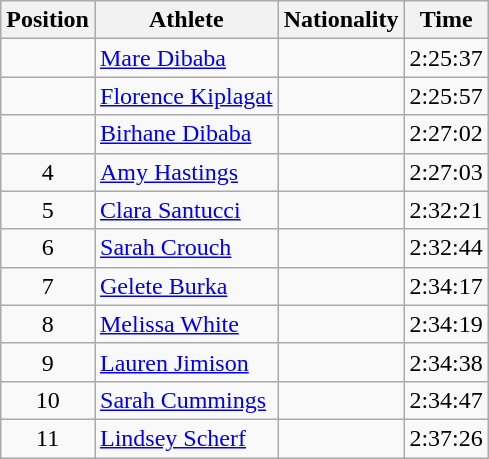<table class="wikitable sortable" border="1">
<tr>
<th>Position</th>
<th>Athlete</th>
<th>Nationality</th>
<th>Time</th>
</tr>
<tr>
<td align=center></td>
<td><a href='#'>Mare Dibaba</a></td>
<td></td>
<td>2:25:37</td>
</tr>
<tr>
<td align=center></td>
<td><a href='#'>Florence Kiplagat</a></td>
<td></td>
<td>2:25:57</td>
</tr>
<tr>
<td align=center></td>
<td><a href='#'>Birhane Dibaba</a></td>
<td></td>
<td>2:27:02</td>
</tr>
<tr>
<td align=center>4</td>
<td><a href='#'>Amy Hastings</a></td>
<td></td>
<td>2:27:03</td>
</tr>
<tr>
<td align=center>5</td>
<td><a href='#'>Clara Santucci</a></td>
<td></td>
<td>2:32:21</td>
</tr>
<tr>
<td align=center>6</td>
<td><a href='#'>Sarah Crouch</a></td>
<td></td>
<td>2:32:44</td>
</tr>
<tr>
<td align=center>7</td>
<td><a href='#'>Gelete Burka</a></td>
<td></td>
<td>2:34:17</td>
</tr>
<tr>
<td align=center>8</td>
<td><a href='#'>Melissa White</a></td>
<td></td>
<td>2:34:19</td>
</tr>
<tr>
<td align=center>9</td>
<td><a href='#'>Lauren Jimison</a></td>
<td></td>
<td>2:34:38</td>
</tr>
<tr>
<td align=center>10</td>
<td><a href='#'>Sarah Cummings</a></td>
<td></td>
<td>2:34:47</td>
</tr>
<tr>
<td align=center>11</td>
<td><a href='#'>Lindsey Scherf</a></td>
<td></td>
<td>2:37:26</td>
</tr>
</table>
